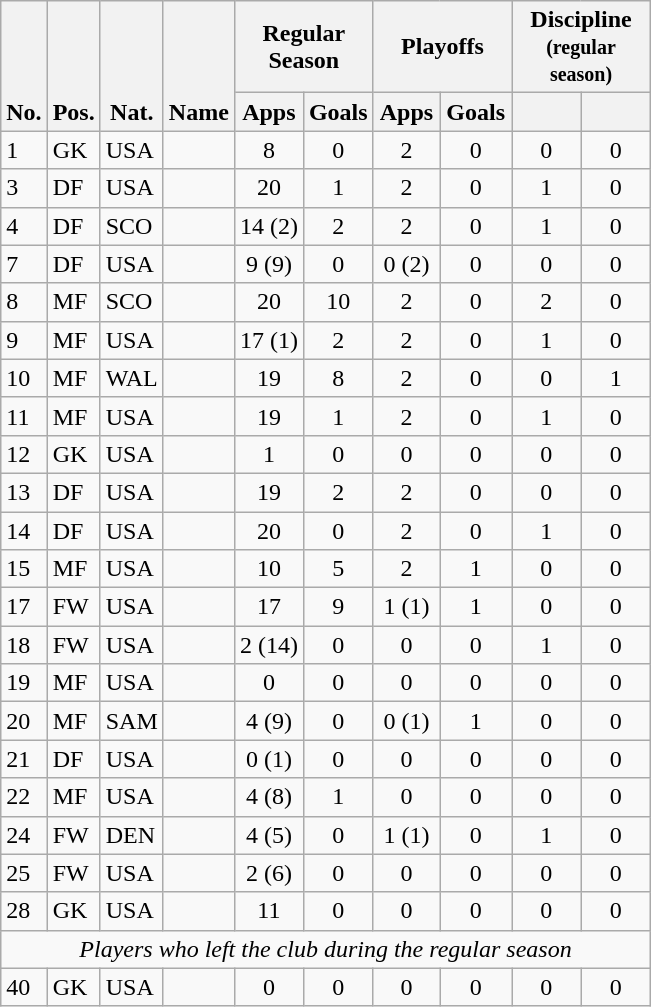<table class="wikitable sortable" style="text-align:center">
<tr>
<th rowspan="2" style="vertical-align:bottom;">No.</th>
<th rowspan="2" style="vertical-align:bottom;">Pos.</th>
<th rowspan="2" style="vertical-align:bottom;">Nat.</th>
<th rowspan="2" style="vertical-align:bottom;">Name</th>
<th colspan="2" style="width:85px;">Regular Season</th>
<th colspan="2" style="width:85px;">Playoffs</th>
<th colspan="2" style="width:85px;">Discipline<br><small>(regular season)</small></th>
</tr>
<tr>
<th>Apps</th>
<th>Goals</th>
<th>Apps</th>
<th>Goals</th>
<th></th>
<th></th>
</tr>
<tr>
<td align="left">1</td>
<td align="left">GK</td>
<td align="left"> USA</td>
<td></td>
<td>8</td>
<td>0</td>
<td>2</td>
<td>0</td>
<td>0</td>
<td>0</td>
</tr>
<tr>
<td align="left">3</td>
<td align="left">DF</td>
<td align="left"> USA</td>
<td></td>
<td>20</td>
<td>1</td>
<td>2</td>
<td>0</td>
<td>1</td>
<td>0</td>
</tr>
<tr>
<td align="left">4</td>
<td align="left">DF</td>
<td align="left"> SCO</td>
<td></td>
<td>14 (2)</td>
<td>2</td>
<td>2</td>
<td>0</td>
<td>1</td>
<td>0</td>
</tr>
<tr>
<td align="left">7</td>
<td align="left">DF</td>
<td align="left"> USA</td>
<td></td>
<td>9 (9)</td>
<td>0</td>
<td>0 (2)</td>
<td>0</td>
<td>0</td>
<td>0</td>
</tr>
<tr>
<td align="left">8</td>
<td align="left">MF</td>
<td align="left"> SCO</td>
<td></td>
<td>20</td>
<td>10</td>
<td>2</td>
<td>0</td>
<td>2</td>
<td>0</td>
</tr>
<tr>
<td align="left">9</td>
<td align="left">MF</td>
<td align="left"> USA</td>
<td></td>
<td>17 (1)</td>
<td>2</td>
<td>2</td>
<td>0</td>
<td>1</td>
<td>0</td>
</tr>
<tr>
<td align="left">10</td>
<td align="left">MF</td>
<td align="left"> WAL</td>
<td></td>
<td>19</td>
<td>8</td>
<td>2</td>
<td>0</td>
<td>0</td>
<td>1</td>
</tr>
<tr>
<td align="left">11</td>
<td align="left">MF</td>
<td align="left"> USA</td>
<td></td>
<td>19</td>
<td>1</td>
<td>2</td>
<td>0</td>
<td>1</td>
<td>0</td>
</tr>
<tr>
<td align="left">12</td>
<td align="left">GK</td>
<td align="left"> USA</td>
<td></td>
<td>1</td>
<td>0</td>
<td>0</td>
<td>0</td>
<td>0</td>
<td>0</td>
</tr>
<tr>
<td align="left">13</td>
<td align="left">DF</td>
<td align="left"> USA</td>
<td></td>
<td>19</td>
<td>2</td>
<td>2</td>
<td>0</td>
<td>0</td>
<td>0</td>
</tr>
<tr>
<td align="left">14</td>
<td align="left">DF</td>
<td align="left"> USA</td>
<td></td>
<td>20</td>
<td>0</td>
<td>2</td>
<td>0</td>
<td>1</td>
<td>0</td>
</tr>
<tr>
<td align="left">15</td>
<td align="left">MF</td>
<td align="left"> USA</td>
<td></td>
<td>10</td>
<td>5</td>
<td>2</td>
<td>1</td>
<td>0</td>
<td>0</td>
</tr>
<tr>
<td align="left">17</td>
<td align="left">FW</td>
<td align="left"> USA</td>
<td></td>
<td>17</td>
<td>9</td>
<td>1 (1)</td>
<td>1</td>
<td>0</td>
<td>0</td>
</tr>
<tr>
<td align="left">18</td>
<td align="left">FW</td>
<td align="left"> USA</td>
<td></td>
<td>2 (14)</td>
<td>0</td>
<td>0</td>
<td>0</td>
<td>1</td>
<td>0</td>
</tr>
<tr>
<td align="left">19</td>
<td align="left">MF</td>
<td align="left"> USA</td>
<td></td>
<td>0</td>
<td>0</td>
<td>0</td>
<td>0</td>
<td>0</td>
<td>0</td>
</tr>
<tr>
<td align="left">20</td>
<td align="left">MF</td>
<td align="left"> SAM</td>
<td></td>
<td>4 (9)</td>
<td>0</td>
<td>0 (1)</td>
<td>1</td>
<td>0</td>
<td>0</td>
</tr>
<tr>
<td align="left">21</td>
<td align="left">DF</td>
<td align="left"> USA</td>
<td></td>
<td>0 (1)</td>
<td>0</td>
<td>0</td>
<td>0</td>
<td>0</td>
<td>0</td>
</tr>
<tr>
<td align="left">22</td>
<td align="left">MF</td>
<td align="left"> USA</td>
<td></td>
<td>4 (8)</td>
<td>1</td>
<td>0</td>
<td>0</td>
<td>0</td>
<td>0</td>
</tr>
<tr>
<td align="left">24</td>
<td align="left">FW</td>
<td align="left"> DEN</td>
<td></td>
<td>4 (5)</td>
<td>0</td>
<td>1 (1)</td>
<td>0</td>
<td>1</td>
<td>0</td>
</tr>
<tr>
<td align="left">25</td>
<td align="left">FW</td>
<td align="left"> USA</td>
<td></td>
<td>2 (6)</td>
<td>0</td>
<td>0</td>
<td>0</td>
<td>0</td>
<td>0</td>
</tr>
<tr>
<td align="left">28</td>
<td align="left">GK</td>
<td align="left"> USA</td>
<td></td>
<td>11</td>
<td>0</td>
<td>0</td>
<td>0</td>
<td>0</td>
<td>0</td>
</tr>
<tr>
<td colspan="13"><em>Players who left the club during the regular season</em></td>
</tr>
<tr>
<td align="left">40</td>
<td align="left">GK</td>
<td align="left"> USA</td>
<td></td>
<td>0</td>
<td>0</td>
<td>0</td>
<td>0</td>
<td>0</td>
<td>0</td>
</tr>
</table>
